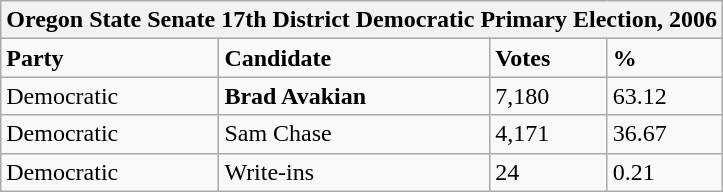<table class="wikitable">
<tr>
<th colspan="4">Oregon State Senate 17th District Democratic Primary Election, 2006 </th>
</tr>
<tr>
<td><strong>Party</strong></td>
<td><strong>Candidate</strong></td>
<td><strong>Votes</strong></td>
<td><strong>%</strong></td>
</tr>
<tr>
<td>Democratic</td>
<td><strong>Brad Avakian</strong></td>
<td>7,180</td>
<td>63.12</td>
</tr>
<tr>
<td>Democratic</td>
<td>Sam Chase</td>
<td>4,171</td>
<td>36.67</td>
</tr>
<tr>
<td>Democratic</td>
<td>Write-ins</td>
<td>24</td>
<td>0.21</td>
</tr>
</table>
